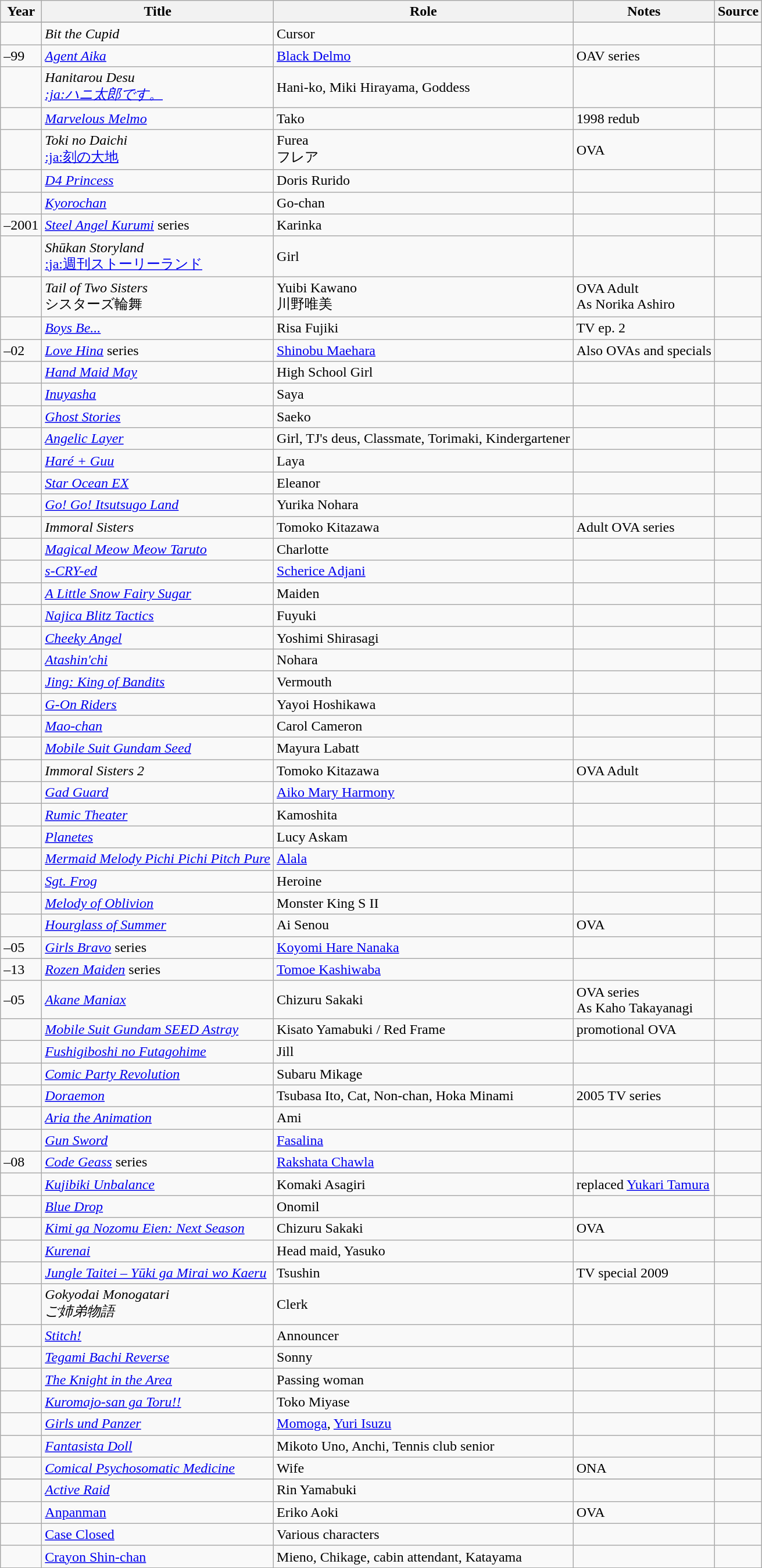<table class="wikitable sortable plainrowheaders">
<tr>
<th>Year</th>
<th>Title</th>
<th>Role</th>
<th class="unsortable">Notes</th>
<th class="unsortable">Source</th>
</tr>
<tr>
</tr>
<tr>
<td></td>
<td><em>Bit the Cupid</em></td>
<td>Cursor</td>
<td></td>
<td></td>
</tr>
<tr>
<td>–99</td>
<td><em><a href='#'>Agent Aika</a></em></td>
<td><a href='#'>Black Delmo</a></td>
<td>OAV series</td>
<td></td>
</tr>
<tr>
<td></td>
<td><em>Hanitarou Desu<br><a href='#'>:ja:ハニ太郎です。</a></em></td>
<td>Hani-ko, Miki Hirayama, Goddess</td>
<td></td>
<td></td>
</tr>
<tr>
<td></td>
<td><em><a href='#'>Marvelous Melmo</a></em></td>
<td>Tako</td>
<td>1998 redub</td>
<td></td>
</tr>
<tr>
<td></td>
<td><em>Toki no Daichi</em><br><a href='#'>:ja:刻の大地</a></td>
<td>Furea<br>フレア</td>
<td>OVA</td>
<td></td>
</tr>
<tr>
<td></td>
<td><em><a href='#'>D4 Princess</a></em></td>
<td>Doris Rurido</td>
<td></td>
<td></td>
</tr>
<tr>
<td></td>
<td><em><a href='#'>Kyorochan</a></em></td>
<td>Go-chan</td>
<td></td>
<td></td>
</tr>
<tr>
<td>–2001</td>
<td><em><a href='#'>Steel Angel Kurumi</a></em> series</td>
<td>Karinka</td>
<td></td>
<td></td>
</tr>
<tr>
<td></td>
<td><em>Shūkan Storyland</em><br><a href='#'>:ja:週刊ストーリーランド</a></td>
<td>Girl</td>
<td></td>
<td></td>
</tr>
<tr>
<td></td>
<td><em>Tail of Two Sisters</em><br>シスターズ輪舞</td>
<td>Yuibi Kawano<br>川野唯美</td>
<td>OVA Adult<br>As Norika Ashiro</td>
<td></td>
</tr>
<tr>
<td></td>
<td><em><a href='#'>Boys Be...</a></em></td>
<td>Risa Fujiki</td>
<td>TV ep. 2</td>
<td></td>
</tr>
<tr>
<td>–02</td>
<td><em><a href='#'>Love Hina</a></em> series</td>
<td><a href='#'>Shinobu Maehara</a></td>
<td>Also OVAs and specials</td>
<td></td>
</tr>
<tr>
<td></td>
<td><em><a href='#'>Hand Maid May</a></em></td>
<td>High School Girl</td>
<td></td>
<td></td>
</tr>
<tr>
<td></td>
<td><em><a href='#'>Inuyasha</a></em></td>
<td>Saya</td>
<td></td>
<td></td>
</tr>
<tr>
<td></td>
<td><em><a href='#'>Ghost Stories</a></em></td>
<td>Saeko</td>
<td></td>
<td></td>
</tr>
<tr>
<td></td>
<td><em><a href='#'>Angelic Layer</a></em></td>
<td>Girl, TJ's deus, Classmate, Torimaki, Kindergartener</td>
<td></td>
<td></td>
</tr>
<tr>
<td></td>
<td><em><a href='#'>Haré + Guu</a></em></td>
<td>Laya</td>
<td></td>
<td></td>
</tr>
<tr>
<td></td>
<td><em><a href='#'>Star Ocean EX</a></em></td>
<td>Eleanor</td>
<td></td>
<td></td>
</tr>
<tr>
<td></td>
<td><em><a href='#'>Go! Go! Itsutsugo Land</a></em></td>
<td>Yurika Nohara</td>
<td></td>
<td></td>
</tr>
<tr>
<td></td>
<td><em>Immoral Sisters</em></td>
<td>Tomoko Kitazawa</td>
<td>Adult OVA series</td>
<td></td>
</tr>
<tr>
<td></td>
<td><em><a href='#'>Magical Meow Meow Taruto</a></em></td>
<td>Charlotte</td>
<td></td>
<td></td>
</tr>
<tr>
<td></td>
<td><em><a href='#'>s-CRY-ed</a></em></td>
<td><a href='#'>Scherice Adjani</a></td>
<td></td>
<td></td>
</tr>
<tr>
<td></td>
<td><em><a href='#'>A Little Snow Fairy Sugar</a></em></td>
<td>Maiden</td>
<td></td>
<td></td>
</tr>
<tr>
<td></td>
<td><em><a href='#'>Najica Blitz Tactics</a></em></td>
<td>Fuyuki</td>
<td></td>
<td></td>
</tr>
<tr>
<td></td>
<td><em><a href='#'>Cheeky Angel</a></em></td>
<td>Yoshimi Shirasagi</td>
<td></td>
<td></td>
</tr>
<tr>
<td></td>
<td><em><a href='#'>Atashin'chi</a></em></td>
<td>Nohara</td>
<td></td>
<td></td>
</tr>
<tr>
<td></td>
<td><em><a href='#'>Jing: King of Bandits</a></em></td>
<td>Vermouth</td>
<td></td>
<td></td>
</tr>
<tr>
<td></td>
<td><em><a href='#'>G-On Riders</a></em></td>
<td>Yayoi Hoshikawa</td>
<td></td>
<td></td>
</tr>
<tr>
<td></td>
<td><em><a href='#'>Mao-chan</a></em></td>
<td>Carol Cameron</td>
<td></td>
<td></td>
</tr>
<tr>
<td></td>
<td><em><a href='#'>Mobile Suit Gundam Seed</a></em></td>
<td>Mayura Labatt</td>
<td></td>
<td></td>
</tr>
<tr>
<td></td>
<td><em>Immoral Sisters 2</em></td>
<td>Tomoko Kitazawa</td>
<td>OVA Adult</td>
<td></td>
</tr>
<tr>
<td></td>
<td><em><a href='#'>Gad Guard</a></em></td>
<td><a href='#'>Aiko Mary Harmony</a></td>
<td></td>
<td></td>
</tr>
<tr>
<td></td>
<td><em><a href='#'>Rumic Theater</a></em></td>
<td>Kamoshita</td>
<td></td>
<td></td>
</tr>
<tr>
<td></td>
<td><em><a href='#'>Planetes</a></em></td>
<td>Lucy Askam</td>
<td></td>
<td></td>
</tr>
<tr>
<td></td>
<td><em><a href='#'>Mermaid Melody Pichi Pichi Pitch Pure</a></em></td>
<td><a href='#'>Alala</a></td>
<td></td>
<td></td>
</tr>
<tr>
<td></td>
<td><em><a href='#'>Sgt. Frog</a></em></td>
<td>Heroine</td>
<td></td>
<td></td>
</tr>
<tr>
<td></td>
<td><em><a href='#'>Melody of Oblivion</a></em></td>
<td>Monster King S II</td>
<td></td>
<td></td>
</tr>
<tr>
<td></td>
<td><em><a href='#'>Hourglass of Summer</a></em></td>
<td>Ai Senou</td>
<td>OVA</td>
<td></td>
</tr>
<tr>
<td>–05</td>
<td><em><a href='#'>Girls Bravo</a></em> series</td>
<td><a href='#'>Koyomi Hare Nanaka</a></td>
<td></td>
<td></td>
</tr>
<tr>
<td>–13</td>
<td><em><a href='#'>Rozen Maiden</a></em> series</td>
<td><a href='#'>Tomoe Kashiwaba</a></td>
<td></td>
<td></td>
</tr>
<tr>
<td>–05</td>
<td><em><a href='#'>Akane Maniax</a></em></td>
<td>Chizuru Sakaki</td>
<td>OVA series<br>As Kaho Takayanagi</td>
<td></td>
</tr>
<tr>
<td></td>
<td><em><a href='#'>Mobile Suit Gundam SEED Astray</a></em></td>
<td>Kisato Yamabuki / Red Frame</td>
<td>promotional OVA</td>
<td></td>
</tr>
<tr>
<td></td>
<td><em><a href='#'>Fushigiboshi no Futagohime</a></em></td>
<td>Jill</td>
<td></td>
<td></td>
</tr>
<tr>
<td></td>
<td><em><a href='#'>Comic Party Revolution</a></em></td>
<td>Subaru Mikage</td>
<td></td>
<td></td>
</tr>
<tr>
<td></td>
<td><em><a href='#'>Doraemon</a></em></td>
<td>Tsubasa Ito, Cat, Non-chan, Hoka Minami</td>
<td>2005 TV series</td>
<td></td>
</tr>
<tr>
<td></td>
<td><em><a href='#'>Aria the Animation</a></em></td>
<td>Ami</td>
<td></td>
<td></td>
</tr>
<tr>
<td></td>
<td><em><a href='#'>Gun Sword</a></em></td>
<td><a href='#'>Fasalina</a></td>
<td></td>
<td></td>
</tr>
<tr>
<td>–08</td>
<td><em><a href='#'>Code Geass</a></em> series</td>
<td><a href='#'>Rakshata Chawla</a></td>
<td></td>
<td></td>
</tr>
<tr>
<td></td>
<td><em><a href='#'>Kujibiki Unbalance</a></em></td>
<td>Komaki Asagiri</td>
<td>replaced <a href='#'>Yukari Tamura</a></td>
<td></td>
</tr>
<tr>
<td></td>
<td><em><a href='#'>Blue Drop</a></em></td>
<td>Onomil</td>
<td></td>
<td></td>
</tr>
<tr>
<td></td>
<td><em><a href='#'>Kimi ga Nozomu Eien: Next Season</a></em></td>
<td>Chizuru Sakaki</td>
<td>OVA</td>
<td></td>
</tr>
<tr>
<td></td>
<td><em><a href='#'>Kurenai</a></em></td>
<td>Head maid, Yasuko</td>
<td></td>
<td></td>
</tr>
<tr>
<td></td>
<td><em><a href='#'>Jungle Taitei – Yūki ga Mirai wo Kaeru</a></em></td>
<td>Tsushin</td>
<td>TV special 2009</td>
<td></td>
</tr>
<tr>
<td></td>
<td><em>Gokyodai Monogatari<br>ご姉弟物語</em></td>
<td>Clerk</td>
<td></td>
<td></td>
</tr>
<tr>
<td></td>
<td><em><a href='#'>Stitch!</a></em></td>
<td>Announcer</td>
<td></td>
<td></td>
</tr>
<tr>
<td></td>
<td><em><a href='#'>Tegami Bachi Reverse</a></em></td>
<td>Sonny</td>
<td></td>
<td></td>
</tr>
<tr>
<td></td>
<td><em><a href='#'>The Knight in the Area</a></em></td>
<td>Passing woman</td>
<td></td>
<td></td>
</tr>
<tr>
<td></td>
<td><em><a href='#'>Kuromajo-san ga Toru!!</a></em></td>
<td>Toko Miyase</td>
<td></td>
<td></td>
</tr>
<tr>
<td></td>
<td><em><a href='#'>Girls und Panzer</a></em></td>
<td><a href='#'>Momoga</a>, <a href='#'>Yuri Isuzu</a></td>
<td></td>
<td></td>
</tr>
<tr>
<td></td>
<td><em><a href='#'>Fantasista Doll</a></em></td>
<td>Mikoto Uno, Anchi, Tennis club senior</td>
<td></td>
<td></td>
</tr>
<tr>
<td></td>
<td><em><a href='#'>Comical Psychosomatic Medicine</a></em></td>
<td>Wife</td>
<td>ONA</td>
<td></td>
</tr>
<tr>
</tr>
<tr>
<td></td>
<td><em><a href='#'>Active Raid</a></em></td>
<td>Rin Yamabuki</td>
<td></td>
<td></td>
</tr>
<tr>
<td></td>
<td><a href='#'>Anpanman</a></td>
<td>Eriko Aoki</td>
<td>OVA</td>
<td></td>
</tr>
<tr>
<td></td>
<td><a href='#'>Case Closed</a></td>
<td>Various characters</td>
<td></td>
<td></td>
</tr>
<tr>
<td></td>
<td><a href='#'>Crayon Shin-chan</a></td>
<td>Mieno, Chikage, cabin attendant, Katayama</td>
<td></td>
<td></td>
</tr>
<tr>
</tr>
</table>
